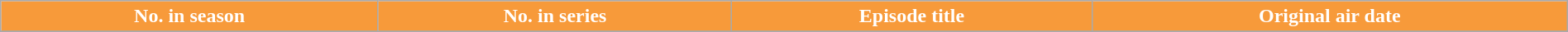<table class="wikitable plainrowheaders" style="width:100%; margin:auto;">
<tr>
<th style="background:#f79a3a; color:#ffffff;">No. in season</th>
<th style="background:#f79a3a; color:#ffffff;">No. in series</th>
<th style="background:#f79a3a; color:#ffffff;">Episode title</th>
<th style="background:#f79a3a; color:#ffffff;">Original air date</th>
</tr>
<tr>
</tr>
</table>
